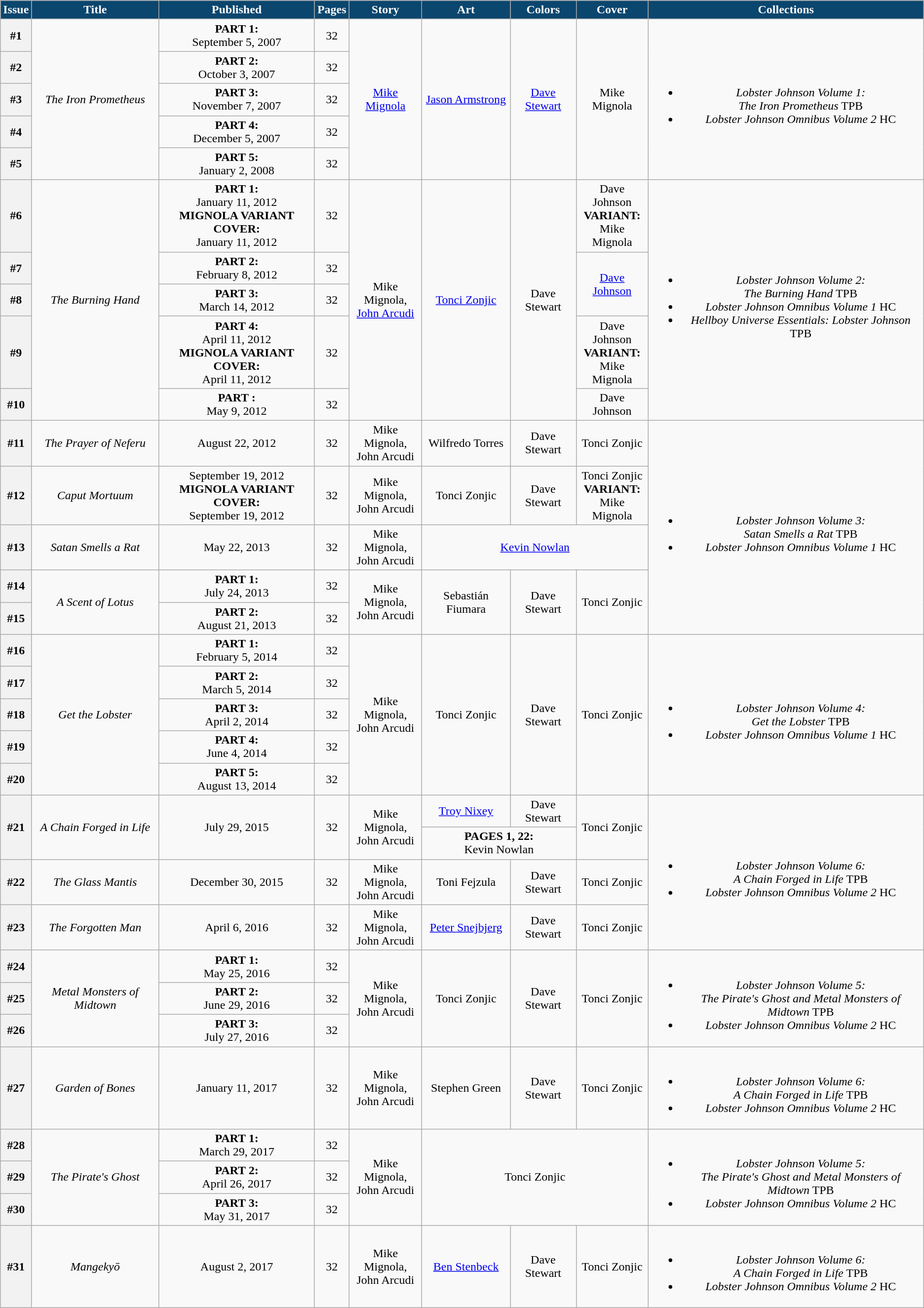<table class="wikitable" style="text-align: center">
<tr>
<th style="background:#0b466e; color:#fff;">Issue</th>
<th style="background:#0b466e; color:#fff;">Title</th>
<th style="background:#0b466e; color:#fff;">Published</th>
<th style="background:#0b466e; color:#fff;">Pages</th>
<th style="background:#0b466e; color:#fff;">Story</th>
<th style="background:#0b466e; color:#fff;">Art</th>
<th style="background:#0b466e; color:#fff;">Colors</th>
<th style="background:#0b466e; color:#fff;">Cover</th>
<th style="background:#0b466e; color:#fff;">Collections</th>
</tr>
<tr id="Lobster_Johnson_The_Iron_Prometheus_1">
<th>#1</th>
<td rowspan=5><em>The Iron Prometheus</em></td>
<td><strong><span>PART 1:</span></strong><br>September 5, 2007</td>
<td>32</td>
<td rowspan=5><a href='#'>Mike Mignola</a></td>
<td rowspan=5><a href='#'>Jason Armstrong</a></td>
<td rowspan=5><a href='#'>Dave Stewart</a></td>
<td rowspan=5>Mike Mignola</td>
<td rowspan=5><br><ul><li><em>Lobster Johnson Volume 1:<br>The Iron Prometheus</em> TPB</li><li><em>Lobster Johnson Omnibus Volume 2</em> HC</li></ul></td>
</tr>
<tr>
<th>#2</th>
<td><strong><span>PART 2:</span></strong><br>October 3, 2007</td>
<td>32</td>
</tr>
<tr>
<th>#3</th>
<td><strong><span>PART 3:</span></strong><br>November 7, 2007</td>
<td>32</td>
</tr>
<tr>
<th>#4</th>
<td><strong><span>PART 4:</span></strong><br>December 5, 2007</td>
<td>32</td>
</tr>
<tr>
<th>#5</th>
<td><strong><span>PART 5:</span></strong><br>January 2, 2008</td>
<td>32</td>
</tr>
<tr id="Lobster_Johnson_The_Burning_Hand_1">
<th>#6</th>
<td rowspan=5><em>The Burning Hand</em></td>
<td><strong><span>PART 1:</span></strong><br>January 11, 2012<br><strong><span>MIGNOLA VARIANT COVER:</span></strong><br>January 11, 2012</td>
<td>32</td>
<td rowspan=5>Mike Mignola,<br><a href='#'>John Arcudi</a></td>
<td rowspan=5><a href='#'>Tonci Zonjic</a></td>
<td rowspan=5>Dave Stewart</td>
<td>Dave Johnson<br><strong><span>VARIANT:</span></strong><br>Mike Mignola</td>
<td rowspan=5><br><ul><li><em>Lobster Johnson Volume 2:<br>The Burning Hand</em> TPB</li><li><em>Lobster Johnson Omnibus Volume 1</em> HC</li><li><em>Hellboy Universe Essentials: Lobster Johnson</em> TPB</li></ul></td>
</tr>
<tr>
<th>#7</th>
<td><strong><span>PART 2:</span></strong><br>February 8, 2012</td>
<td>32</td>
<td rowspan=2><a href='#'>Dave Johnson</a></td>
</tr>
<tr>
<th>#8</th>
<td><strong><span>PART 3:</span></strong><br>March 14, 2012</td>
<td>32</td>
</tr>
<tr>
<th>#9</th>
<td><strong><span>PART 4:</span></strong><br>April 11, 2012<br><strong><span>MIGNOLA VARIANT COVER:</span></strong><br>April 11, 2012</td>
<td>32</td>
<td>Dave Johnson<br><strong><span>VARIANT:</span></strong><br>Mike Mignola</td>
</tr>
<tr>
<th>#10</th>
<td><strong><span>PART :</span></strong><br>May 9, 2012</td>
<td>32</td>
<td>Dave Johnson</td>
</tr>
<tr id="Lobster_Johnson_The_Prayer_of_Neferu">
<th>#11</th>
<td><em>The Prayer of Neferu</em></td>
<td>August 22, 2012</td>
<td>32</td>
<td>Mike Mignola,<br>John Arcudi</td>
<td>Wilfredo Torres</td>
<td>Dave Stewart</td>
<td>Tonci Zonjic</td>
<td rowspan=5><br><ul><li><em>Lobster Johnson Volume 3:<br>Satan Smells a Rat</em> TPB</li><li><em>Lobster Johnson Omnibus Volume 1</em> HC</li></ul></td>
</tr>
<tr id="Lobster_Johnson_Caput_Mortuum">
<th>#12</th>
<td><em>Caput Mortuum</em></td>
<td>September 19, 2012<br><strong><span>MIGNOLA VARIANT COVER:</span></strong><br>September 19, 2012</td>
<td>32</td>
<td>Mike Mignola,<br>John Arcudi</td>
<td>Tonci Zonjic</td>
<td>Dave Stewart</td>
<td>Tonci Zonjic<br><strong><span>VARIANT:</span></strong><br>Mike Mignola</td>
</tr>
<tr id="Lobster_Johnson_Satan_Smells_a_Rat">
<th>#13</th>
<td><em>Satan Smells a Rat</em></td>
<td>May 22, 2013</td>
<td>32</td>
<td>Mike Mignola,<br>John Arcudi</td>
<td colspan=3><a href='#'>Kevin Nowlan</a></td>
</tr>
<tr id="Lobster_Johnson_A_Scent_of_Lotus_1">
<th>#14</th>
<td rowspan=2><em>A Scent of Lotus</em></td>
<td><strong><span>PART 1:</span></strong><br>July 24, 2013</td>
<td>32</td>
<td rowspan=2>Mike Mignola,<br>John Arcudi</td>
<td rowspan=2>Sebastián Fiumara</td>
<td rowspan=2>Dave Stewart</td>
<td rowspan=2>Tonci Zonjic</td>
</tr>
<tr>
<th>#15</th>
<td><strong><span>PART 2:</span></strong><br>August 21, 2013</td>
<td>32</td>
</tr>
<tr id="Lobster_Johnson_Get_the_Lobster_1">
<th>#16</th>
<td rowspan=5><em>Get the Lobster</em></td>
<td><strong><span>PART 1:</span></strong><br>February 5, 2014</td>
<td>32</td>
<td rowspan=5>Mike Mignola,<br>John Arcudi</td>
<td rowspan=5>Tonci Zonjic</td>
<td rowspan=5>Dave Stewart</td>
<td rowspan=5>Tonci Zonjic</td>
<td rowspan=5><br><ul><li><em>Lobster Johnson Volume 4:<br>Get the Lobster</em> TPB</li><li><em>Lobster Johnson Omnibus Volume 1</em> HC</li></ul></td>
</tr>
<tr>
<th>#17</th>
<td><strong><span>PART 2:</span></strong><br>March 5, 2014</td>
<td>32</td>
</tr>
<tr>
<th>#18</th>
<td><strong><span>PART 3:</span></strong><br>April 2, 2014</td>
<td>32</td>
</tr>
<tr>
<th>#19</th>
<td><strong><span>PART 4:</span></strong><br>June 4, 2014</td>
<td>32</td>
</tr>
<tr>
<th>#20</th>
<td><strong><span>PART 5:</span></strong><br>August 13, 2014</td>
<td>32</td>
</tr>
<tr id="Lobster_Johnson_A_Chain_Forged_in_Life">
<th rowspan=2>#21</th>
<td rowspan=2><em>A Chain Forged in Life</em></td>
<td rowspan=2>July 29, 2015</td>
<td rowspan=2>32</td>
<td rowspan=2>Mike Mignola,<br>John Arcudi</td>
<td><a href='#'>Troy Nixey</a></td>
<td>Dave Stewart</td>
<td rowspan=2>Tonci Zonjic</td>
<td rowspan=4><br><ul><li><em>Lobster Johnson Volume 6:<br>A Chain Forged in Life</em> TPB</li><li><em>Lobster Johnson Omnibus Volume 2</em> HC</li></ul></td>
</tr>
<tr>
<td colspan=2><strong><span>PAGES 1, 22:</span></strong><br>Kevin Nowlan</td>
</tr>
<tr id="Lobster_Johnson_The_Glass_Mantis">
<th>#22</th>
<td><em>The Glass Mantis</em></td>
<td>December 30, 2015</td>
<td>32</td>
<td>Mike Mignola,<br>John Arcudi</td>
<td>Toni Fejzula</td>
<td>Dave Stewart</td>
<td>Tonci Zonjic</td>
</tr>
<tr id="Lobster_Johnson_The_Forgotten_Man">
<th>#23</th>
<td><em>The Forgotten Man</em></td>
<td>April 6, 2016</td>
<td>32</td>
<td>Mike Mignola,<br>John Arcudi</td>
<td><a href='#'>Peter Snejbjerg</a></td>
<td>Dave Stewart</td>
<td>Tonci Zonjic</td>
</tr>
<tr id="Lobster_Johnson_Metal_Monsters_of_Midtown_1">
<th>#24</th>
<td rowspan=3><em>Metal Monsters of Midtown</em></td>
<td><strong><span>PART 1:</span></strong><br>May 25, 2016</td>
<td>32</td>
<td rowspan=3>Mike Mignola,<br>John Arcudi</td>
<td rowspan=3>Tonci Zonjic</td>
<td rowspan=3>Dave Stewart</td>
<td rowspan=3>Tonci Zonjic</td>
<td rowspan=3><br><ul><li><em>Lobster Johnson Volume 5:<br>The Pirate's Ghost and Metal Monsters of Midtown</em> TPB</li><li><em>Lobster Johnson Omnibus Volume 2</em> HC</li></ul></td>
</tr>
<tr>
<th>#25</th>
<td><strong><span>PART 2:</span></strong><br>June 29, 2016</td>
<td>32</td>
</tr>
<tr>
<th>#26</th>
<td><strong><span>PART 3:</span></strong><br>July 27, 2016</td>
<td>32</td>
</tr>
<tr id="Lobster_Johnson_Garden_of_Bones">
<th>#27</th>
<td><em>Garden of Bones</em></td>
<td>January 11, 2017</td>
<td>32</td>
<td>Mike Mignola,<br>John Arcudi</td>
<td>Stephen Green</td>
<td>Dave Stewart</td>
<td>Tonci Zonjic</td>
<td><br><ul><li><em>Lobster Johnson Volume 6:<br>A Chain Forged in Life</em> TPB</li><li><em>Lobster Johnson Omnibus Volume 2</em> HC</li></ul></td>
</tr>
<tr id="Lobster_Johnson_The_Pirates_Ghost_1">
<th>#28</th>
<td rowspan=3><em>The Pirate's Ghost</em></td>
<td><strong><span>PART 1:</span></strong><br>March 29, 2017</td>
<td>32</td>
<td rowspan=3>Mike Mignola,<br>John Arcudi</td>
<td colspan=3 rowspan=3>Tonci Zonjic</td>
<td rowspan=3><br><ul><li><em>Lobster Johnson Volume 5:<br>The Pirate's Ghost and Metal Monsters of Midtown</em> TPB</li><li><em>Lobster Johnson Omnibus Volume 2</em> HC</li></ul></td>
</tr>
<tr>
<th>#29</th>
<td><strong><span>PART 2:</span></strong><br>April 26, 2017</td>
<td>32</td>
</tr>
<tr>
<th>#30</th>
<td><strong><span>PART 3:</span></strong><br>May 31, 2017</td>
<td>32</td>
</tr>
<tr id="Lobster_Johnson_Mangekyo">
<th>#31</th>
<td><em>Mangekyō</em></td>
<td>August 2, 2017</td>
<td>32</td>
<td>Mike Mignola,<br>John Arcudi</td>
<td><a href='#'>Ben Stenbeck</a></td>
<td>Dave Stewart</td>
<td>Tonci Zonjic</td>
<td><br><ul><li><em>Lobster Johnson Volume 6:<br>A Chain Forged in Life</em> TPB</li><li><em>Lobster Johnson Omnibus Volume 2</em> HC</li></ul></td>
</tr>
</table>
